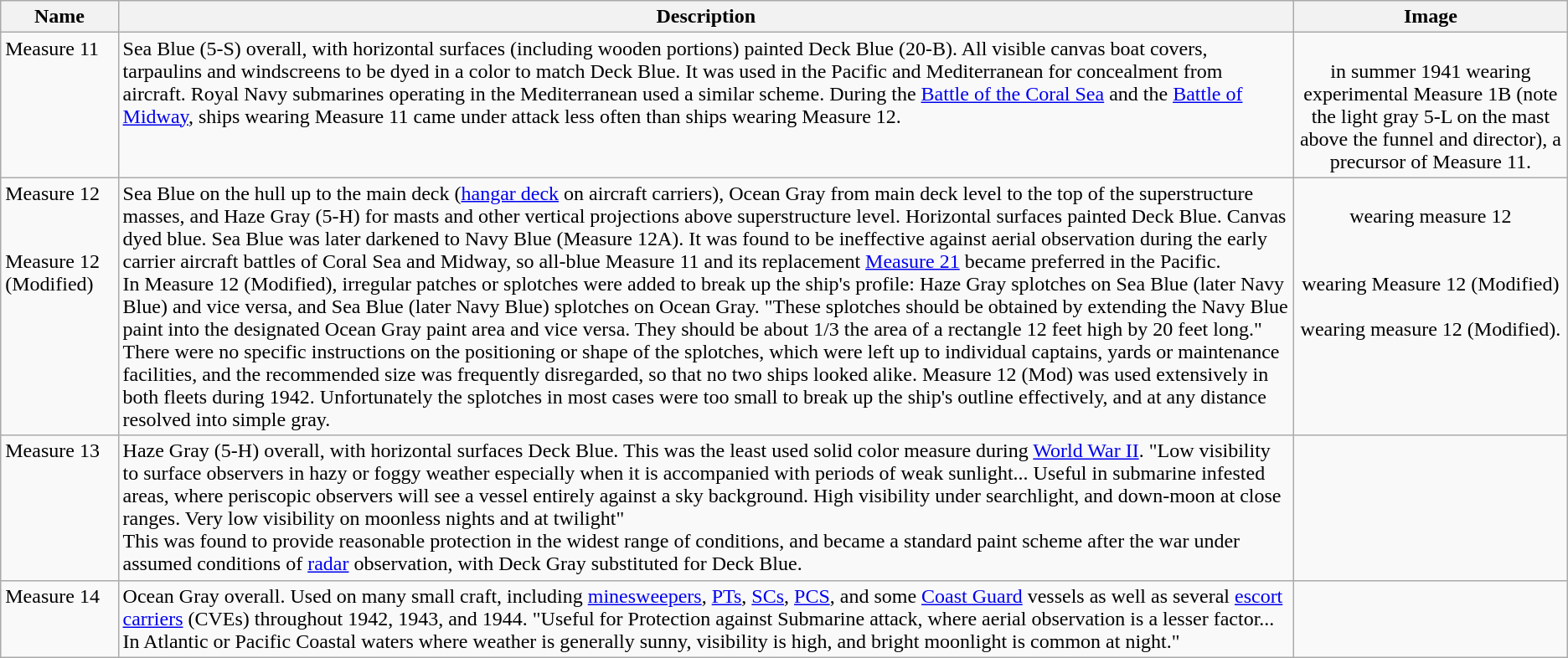<table class="wikitable">
<tr>
<th>Name</th>
<th>Description</th>
<th>Image</th>
</tr>
<tr id="Measure 11" style="vertical-align:top;">
<td>Measure 11</td>
<td>Sea Blue (5-S) overall, with horizontal surfaces (including wooden portions) painted Deck Blue (20-B). All visible canvas boat covers, tarpaulins and windscreens to be dyed in a color to match Deck Blue. It was used in the Pacific and Mediterranean for concealment from aircraft. Royal Navy submarines operating in the Mediterranean used a similar scheme. During the <a href='#'>Battle of the Coral Sea</a> and the <a href='#'>Battle of Midway</a>, ships wearing Measure 11 came under attack less often than ships wearing Measure 12.</td>
<td align=center><br> in summer 1941 wearing experimental Measure 1B (note the light gray 5-L on the mast above the funnel and director), a precursor of Measure 11.</td>
</tr>
<tr id="Measure 12" style="vertical-align:top;">
<td>Measure 12<br><br><br>Measure 12 (Modified)</td>
<td>Sea Blue on the hull up to the main deck (<a href='#'>hangar deck</a> on aircraft carriers), Ocean Gray from main deck level to the top of the superstructure masses, and Haze Gray (5-H) for masts and other vertical projections above superstructure level. Horizontal surfaces painted Deck Blue. Canvas dyed blue. Sea Blue was later darkened to Navy Blue (Measure 12A). It was found to be ineffective against aerial observation during the early carrier aircraft battles of Coral Sea and Midway, so all-blue Measure 11 and its replacement <a href='#'>Measure 21</a> became preferred in the Pacific.<br>In Measure 12 (Modified), irregular patches or splotches were added to break up the ship's profile: Haze Gray splotches on Sea Blue (later Navy Blue) and vice versa, and Sea Blue (later Navy Blue) splotches on Ocean Gray. "These splotches should be obtained by extending the Navy Blue paint into the designated Ocean Gray paint area and vice versa. They should be about 1/3 the area of a rectangle 12 feet high by 20 feet long." There were no specific instructions on the positioning or shape of the splotches, which were left up to individual captains, yards or maintenance facilities, and the recommended size was frequently disregarded, so that no two ships looked alike.  Measure 12 (Mod) was used extensively in both fleets during 1942. Unfortunately the splotches in most cases were too small to break up the ship's outline effectively, and at any distance resolved into simple gray.</td>
<td align=center><br> wearing measure 12<br><br><br>
 wearing Measure 12 (Modified)<br>
<br>
 wearing measure 12 (Modified).</td>
</tr>
<tr id="Measure 13" style="vertical-align:top;">
<td>Measure 13</td>
<td>Haze Gray (5-H) overall, with horizontal surfaces Deck Blue. This was the least used solid color measure during <a href='#'>World War II</a>. "Low visibility to surface observers in hazy or foggy weather especially when it is accompanied with periods of weak sunlight... Useful in submarine infested areas, where periscopic observers will see a vessel entirely against a sky background. High visibility under searchlight, and down-moon at close ranges. Very low visibility on moonless nights and at twilight" <br>This was found to provide reasonable protection in the widest range of conditions, and became a standard paint scheme after the war under assumed conditions of <a href='#'>radar</a> observation, with Deck Gray substituted for Deck Blue.</td>
<td></td>
</tr>
<tr id="Measure 14" style="vertical-align:top;">
<td>Measure 14</td>
<td>Ocean Gray overall. Used on many small craft, including <a href='#'>minesweepers</a>, <a href='#'>PTs</a>, <a href='#'>SCs</a>, <a href='#'>PCS</a>, and some <a href='#'>Coast Guard</a> vessels as well as several <a href='#'>escort carriers</a> (CVEs) throughout 1942, 1943, and 1944. "Useful for Protection against Submarine attack, where aerial observation is a lesser factor... In Atlantic or Pacific Coastal waters where weather is generally sunny, visibility is high, and bright moonlight is common at night."</td>
<td></td>
</tr>
</table>
